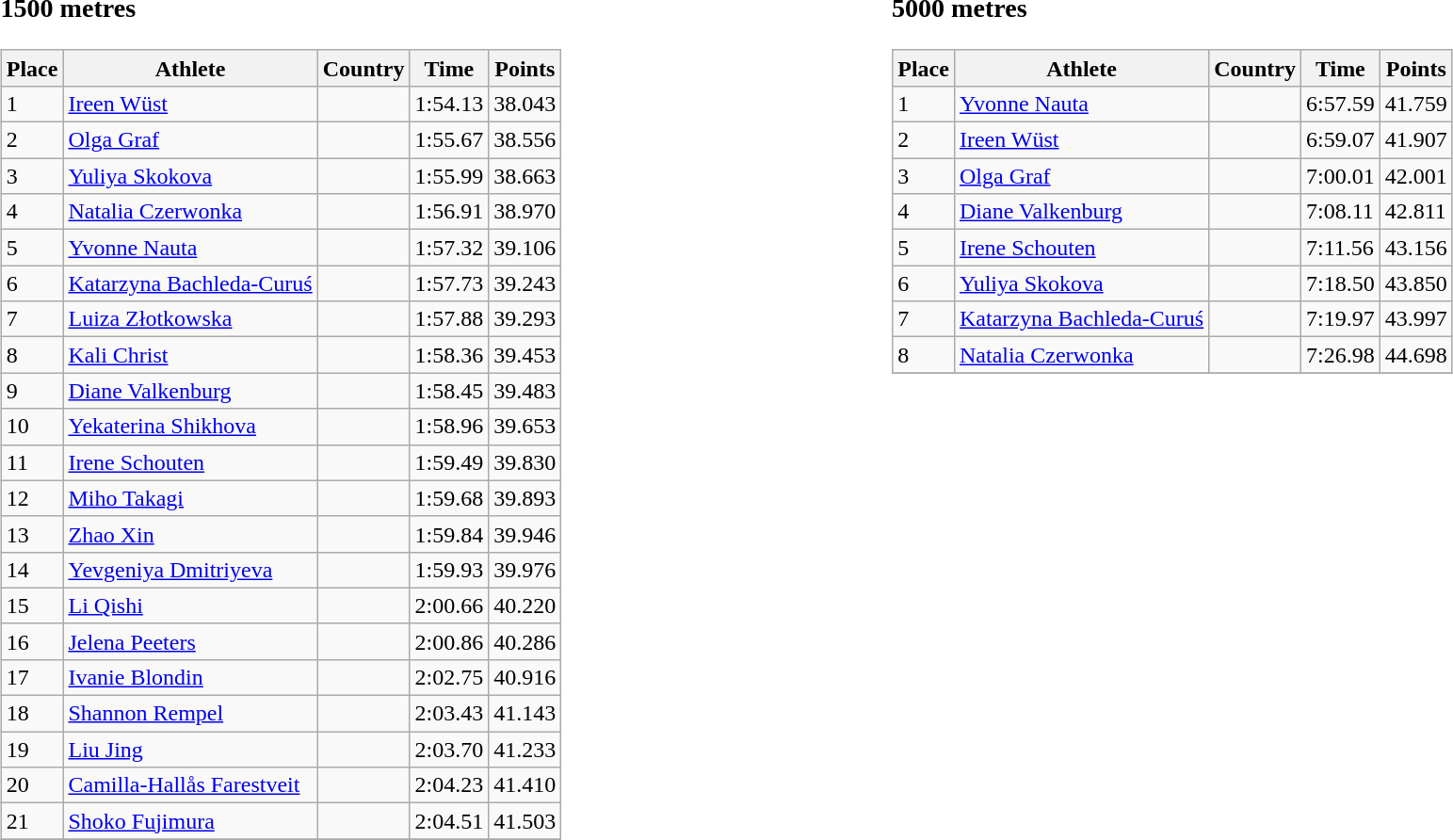<table width=100%>
<tr>
<td width=50% align=left valign=top><br><h3>1500 metres</h3><table class="wikitable">
<tr>
<th>Place</th>
<th>Athlete</th>
<th>Country</th>
<th>Time</th>
<th>Points</th>
</tr>
<tr>
<td>1</td>
<td align=left><a href='#'>Ireen Wüst</a></td>
<td align=left></td>
<td>1:54.13</td>
<td>38.043</td>
</tr>
<tr>
<td>2</td>
<td align=left><a href='#'>Olga Graf</a></td>
<td align=left></td>
<td>1:55.67</td>
<td>38.556</td>
</tr>
<tr>
<td>3</td>
<td align=left><a href='#'>Yuliya Skokova</a></td>
<td align=left></td>
<td>1:55.99</td>
<td>38.663</td>
</tr>
<tr>
<td>4</td>
<td align=left><a href='#'>Natalia Czerwonka</a></td>
<td align=left></td>
<td>1:56.91</td>
<td>38.970</td>
</tr>
<tr>
<td>5</td>
<td align=left><a href='#'>Yvonne Nauta</a></td>
<td align=left></td>
<td>1:57.32</td>
<td>39.106</td>
</tr>
<tr>
<td>6</td>
<td align=left><a href='#'>Katarzyna Bachleda-Curuś</a></td>
<td align=left></td>
<td>1:57.73</td>
<td>39.243</td>
</tr>
<tr>
<td>7</td>
<td align=left><a href='#'>Luiza Złotkowska</a></td>
<td align=left></td>
<td>1:57.88</td>
<td>39.293</td>
</tr>
<tr>
<td>8</td>
<td align=left><a href='#'>Kali Christ</a></td>
<td align=left></td>
<td>1:58.36</td>
<td>39.453</td>
</tr>
<tr>
<td>9</td>
<td align=left><a href='#'>Diane Valkenburg</a></td>
<td align=left></td>
<td>1:58.45</td>
<td>39.483</td>
</tr>
<tr>
<td>10</td>
<td align=left><a href='#'>Yekaterina Shikhova</a></td>
<td align=left></td>
<td>1:58.96</td>
<td>39.653</td>
</tr>
<tr>
<td>11</td>
<td align=left><a href='#'>Irene Schouten</a></td>
<td align=left></td>
<td>1:59.49</td>
<td>39.830</td>
</tr>
<tr>
<td>12</td>
<td align=left><a href='#'>Miho Takagi</a></td>
<td align=left></td>
<td>1:59.68</td>
<td>39.893</td>
</tr>
<tr>
<td>13</td>
<td align=left><a href='#'>Zhao Xin</a></td>
<td align=left></td>
<td>1:59.84</td>
<td>39.946</td>
</tr>
<tr>
<td>14</td>
<td align=left><a href='#'>Yevgeniya Dmitriyeva</a></td>
<td align=left></td>
<td>1:59.93</td>
<td>39.976</td>
</tr>
<tr>
<td>15</td>
<td align=left><a href='#'>Li Qishi</a></td>
<td align=left></td>
<td>2:00.66</td>
<td>40.220</td>
</tr>
<tr>
<td>16</td>
<td align=left><a href='#'>Jelena Peeters</a></td>
<td align=left></td>
<td>2:00.86</td>
<td>40.286</td>
</tr>
<tr>
<td>17</td>
<td align=left><a href='#'>Ivanie Blondin</a></td>
<td align=left></td>
<td>2:02.75</td>
<td>40.916</td>
</tr>
<tr>
<td>18</td>
<td align=left><a href='#'>Shannon Rempel</a></td>
<td align=left></td>
<td>2:03.43</td>
<td>41.143</td>
</tr>
<tr>
<td>19</td>
<td align=left><a href='#'>Liu Jing</a></td>
<td align=left></td>
<td>2:03.70</td>
<td>41.233</td>
</tr>
<tr>
<td>20</td>
<td align=left><a href='#'>Camilla-Hallås Farestveit</a></td>
<td align=left></td>
<td>2:04.23</td>
<td>41.410</td>
</tr>
<tr>
<td>21</td>
<td align=left><a href='#'>Shoko Fujimura</a></td>
<td align=left></td>
<td>2:04.51</td>
<td>41.503</td>
</tr>
<tr>
</tr>
</table>
</td>
<td width=50% align=left valign=top><br><h3>5000 metres</h3><table class="wikitable">
<tr>
<th>Place</th>
<th>Athlete</th>
<th>Country</th>
<th>Time</th>
<th>Points</th>
</tr>
<tr>
<td>1</td>
<td align=left><a href='#'>Yvonne Nauta</a></td>
<td align=left></td>
<td>6:57.59</td>
<td>41.759</td>
</tr>
<tr>
<td>2</td>
<td align=left><a href='#'>Ireen Wüst</a></td>
<td align=left></td>
<td>6:59.07</td>
<td>41.907</td>
</tr>
<tr>
<td>3</td>
<td align=left><a href='#'>Olga Graf</a></td>
<td align=left></td>
<td>7:00.01</td>
<td>42.001</td>
</tr>
<tr>
<td>4</td>
<td align=left><a href='#'>Diane Valkenburg</a></td>
<td align=left></td>
<td>7:08.11</td>
<td>42.811</td>
</tr>
<tr>
<td>5</td>
<td align=left><a href='#'>Irene Schouten</a></td>
<td align=left></td>
<td>7:11.56</td>
<td>43.156</td>
</tr>
<tr>
<td>6</td>
<td align=left><a href='#'>Yuliya Skokova</a></td>
<td align=left></td>
<td>7:18.50</td>
<td>43.850</td>
</tr>
<tr>
<td>7</td>
<td align=left><a href='#'>Katarzyna Bachleda-Curuś</a></td>
<td align=left></td>
<td>7:19.97</td>
<td>43.997</td>
</tr>
<tr>
<td>8</td>
<td align=left><a href='#'>Natalia Czerwonka</a></td>
<td align=left></td>
<td>7:26.98</td>
<td>44.698</td>
</tr>
<tr>
</tr>
</table>
</td>
</tr>
</table>
